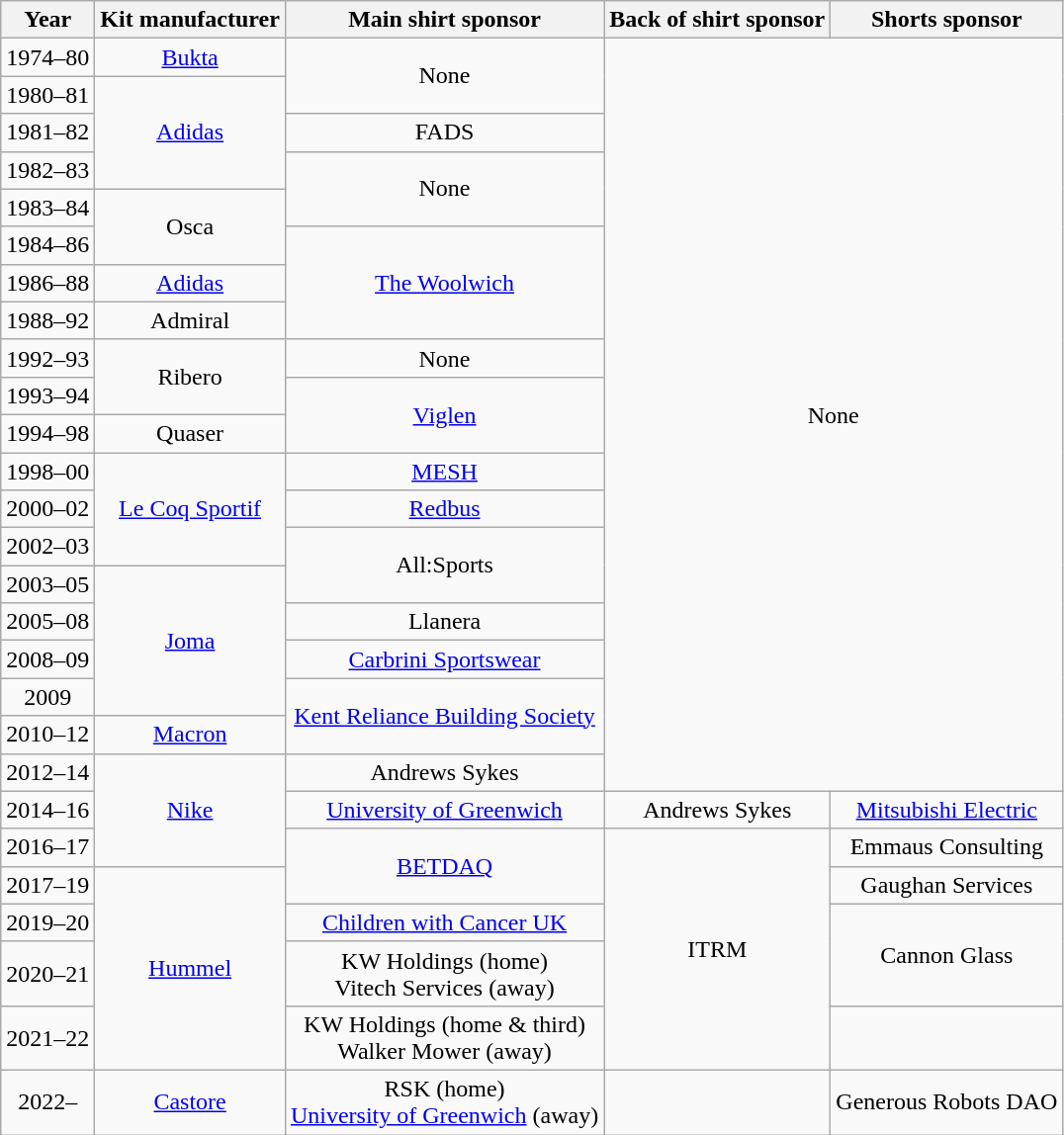<table class="wikitable" style="text-align: center">
<tr>
<th>Year</th>
<th>Kit manufacturer</th>
<th>Main shirt sponsor</th>
<th>Back of shirt sponsor</th>
<th>Shorts sponsor</th>
</tr>
<tr>
<td>1974–80</td>
<td><a href='#'>Bukta</a></td>
<td rowspan=2>None</td>
<td rowspan=20 colspan=2>None</td>
</tr>
<tr>
<td>1980–81</td>
<td rowspan=3><a href='#'>Adidas</a></td>
</tr>
<tr>
<td>1981–82</td>
<td>FADS</td>
</tr>
<tr>
<td>1982–83</td>
<td rowspan=2>None</td>
</tr>
<tr>
<td>1983–84</td>
<td rowspan=2>Osca</td>
</tr>
<tr>
<td>1984–86</td>
<td rowspan=3><a href='#'>The Woolwich</a></td>
</tr>
<tr>
<td>1986–88</td>
<td><a href='#'>Adidas</a></td>
</tr>
<tr>
<td>1988–92</td>
<td>Admiral</td>
</tr>
<tr>
<td>1992–93</td>
<td rowspan=2>Ribero</td>
<td>None</td>
</tr>
<tr>
<td>1993–94</td>
<td rowspan=2><a href='#'>Viglen</a></td>
</tr>
<tr>
<td>1994–98</td>
<td>Quaser</td>
</tr>
<tr>
<td>1998–00</td>
<td rowspan=3><a href='#'>Le Coq Sportif</a></td>
<td><a href='#'>MESH</a></td>
</tr>
<tr>
<td>2000–02</td>
<td><a href='#'>Redbus</a></td>
</tr>
<tr>
<td>2002–03</td>
<td rowspan=2>All:Sports</td>
</tr>
<tr>
<td>2003–05</td>
<td rowspan=4><a href='#'>Joma</a></td>
</tr>
<tr>
<td>2005–08</td>
<td>Llanera</td>
</tr>
<tr>
<td>2008–09</td>
<td><a href='#'>Carbrini Sportswear</a></td>
</tr>
<tr>
<td>2009</td>
<td rowspan=2><a href='#'>Kent Reliance Building Society</a></td>
</tr>
<tr>
<td>2010–12</td>
<td><a href='#'>Macron</a></td>
</tr>
<tr>
<td>2012–14</td>
<td rowspan=3><a href='#'>Nike</a></td>
<td>Andrews Sykes</td>
</tr>
<tr>
<td>2014–16</td>
<td><a href='#'>University of Greenwich</a></td>
<td>Andrews Sykes</td>
<td><a href='#'>Mitsubishi Electric</a></td>
</tr>
<tr>
<td>2016–17</td>
<td rowspan=2><a href='#'>BETDAQ</a></td>
<td rowspan=5>ITRM</td>
<td>Emmaus Consulting</td>
</tr>
<tr>
<td>2017–19</td>
<td rowspan=4><a href='#'>Hummel</a></td>
<td>Gaughan Services</td>
</tr>
<tr>
<td>2019–20</td>
<td><a href='#'>Children with Cancer UK</a></td>
<td rowspan=2>Cannon Glass</td>
</tr>
<tr>
<td>2020–21</td>
<td>KW Holdings (home)<br>Vitech Services (away)</td>
</tr>
<tr>
<td>2021–22</td>
<td>KW Holdings (home & third)<br>Walker Mower (away)</td>
</tr>
<tr>
<td>2022–</td>
<td><a href='#'>Castore</a></td>
<td>RSK (home)<br><a href='#'>University of Greenwich</a> (away)</td>
<td></td>
<td>Generous Robots DAO</td>
</tr>
</table>
